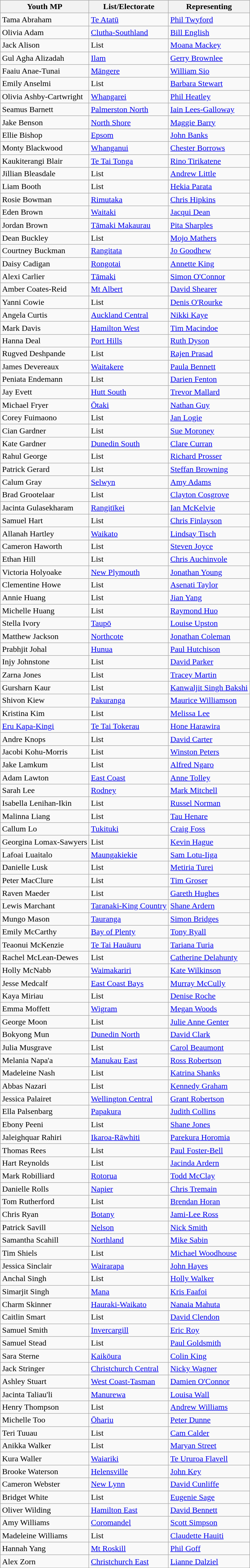<table class="wikitable sortable collapsible collapsed">
<tr>
<th scope="col">Youth MP</th>
<th scope="col">List/Electorate</th>
<th scope="col">Representing</th>
</tr>
<tr>
<td>Tama Abraham</td>
<td><a href='#'>Te Atatū</a></td>
<td><a href='#'>Phil Twyford</a></td>
</tr>
<tr>
<td>Olivia Adam</td>
<td><a href='#'>Clutha-Southland</a></td>
<td><a href='#'>Bill English</a></td>
</tr>
<tr>
<td>Jack Alison</td>
<td>List</td>
<td><a href='#'>Moana Mackey</a></td>
</tr>
<tr>
<td>Gul Agha Alizadah</td>
<td><a href='#'>Ilam</a></td>
<td><a href='#'>Gerry Brownlee</a></td>
</tr>
<tr>
<td>Faaiu Anae-Tunai</td>
<td><a href='#'>Māngere</a></td>
<td><a href='#'>William Sio</a></td>
</tr>
<tr>
<td>Emily Anselmi</td>
<td>List</td>
<td><a href='#'>Barbara Stewart</a></td>
</tr>
<tr>
<td>Olivia Ashby-Cartwright</td>
<td><a href='#'>Whangarei</a></td>
<td><a href='#'>Phil Heatley</a></td>
</tr>
<tr>
<td>Seamus Barnett</td>
<td><a href='#'>Palmerston North</a></td>
<td><a href='#'>Iain Lees-Galloway</a></td>
</tr>
<tr>
<td>Jake Benson</td>
<td><a href='#'>North Shore</a></td>
<td><a href='#'>Maggie Barry</a></td>
</tr>
<tr>
<td>Ellie Bishop</td>
<td><a href='#'>Epsom</a></td>
<td><a href='#'>John Banks</a></td>
</tr>
<tr>
<td>Monty Blackwood</td>
<td><a href='#'>Whanganui</a></td>
<td><a href='#'>Chester Borrows</a></td>
</tr>
<tr>
<td>Kaukiterangi Blair</td>
<td><a href='#'>Te Tai Tonga</a></td>
<td><a href='#'>Rino Tirikatene</a></td>
</tr>
<tr>
<td>Jillian Bleasdale</td>
<td>List</td>
<td><a href='#'>Andrew Little</a></td>
</tr>
<tr>
<td>Liam Booth</td>
<td>List</td>
<td><a href='#'>Hekia Parata</a></td>
</tr>
<tr>
<td>Rosie Bowman</td>
<td><a href='#'>Rimutaka</a></td>
<td><a href='#'>Chris Hipkins</a></td>
</tr>
<tr>
<td>Eden Brown</td>
<td><a href='#'>Waitaki</a></td>
<td><a href='#'>Jacqui Dean</a></td>
</tr>
<tr>
<td>Jordan Brown</td>
<td><a href='#'>Tāmaki Makaurau</a></td>
<td><a href='#'>Pita Sharples</a></td>
</tr>
<tr>
<td>Dean Buckley</td>
<td>List</td>
<td><a href='#'>Mojo Mathers</a></td>
</tr>
<tr>
<td>Courtney Buckman</td>
<td><a href='#'>Rangitata</a></td>
<td><a href='#'>Jo Goodhew</a></td>
</tr>
<tr>
<td>Daisy Cadigan</td>
<td><a href='#'>Rongotai</a></td>
<td><a href='#'>Annette King</a></td>
</tr>
<tr>
<td>Alexi Carlier</td>
<td><a href='#'>Tāmaki</a></td>
<td><a href='#'>Simon O'Connor</a></td>
</tr>
<tr>
<td>Amber Coates-Reid</td>
<td><a href='#'>Mt Albert</a></td>
<td><a href='#'>David Shearer</a></td>
</tr>
<tr>
<td>Yanni Cowie</td>
<td>List</td>
<td><a href='#'>Denis O'Rourke</a></td>
</tr>
<tr>
<td>Angela Curtis</td>
<td><a href='#'>Auckland Central</a></td>
<td><a href='#'>Nikki Kaye</a></td>
</tr>
<tr>
<td>Mark Davis</td>
<td><a href='#'>Hamilton West</a></td>
<td><a href='#'>Tim Macindoe</a></td>
</tr>
<tr>
<td>Hanna Deal</td>
<td><a href='#'>Port Hills</a></td>
<td><a href='#'>Ruth Dyson</a></td>
</tr>
<tr>
<td>Rugved Deshpande</td>
<td>List</td>
<td><a href='#'>Rajen Prasad</a></td>
</tr>
<tr>
<td>James Devereaux</td>
<td><a href='#'>Waitakere</a></td>
<td><a href='#'>Paula Bennett</a></td>
</tr>
<tr>
<td>Peniata Endemann</td>
<td>List</td>
<td><a href='#'>Darien Fenton</a></td>
</tr>
<tr>
<td>Jay Evett</td>
<td><a href='#'>Hutt South</a></td>
<td><a href='#'>Trevor Mallard</a></td>
</tr>
<tr>
<td>Michael Fryer</td>
<td><a href='#'>Ōtaki</a></td>
<td><a href='#'>Nathan Guy</a></td>
</tr>
<tr>
<td>Corey Fuimaono</td>
<td>List</td>
<td><a href='#'>Jan Logie</a></td>
</tr>
<tr>
<td>Cian Gardner</td>
<td>List</td>
<td><a href='#'>Sue Moroney</a></td>
</tr>
<tr>
<td>Kate Gardner</td>
<td><a href='#'>Dunedin South</a></td>
<td><a href='#'>Clare Curran</a></td>
</tr>
<tr>
<td>Rahul George</td>
<td>List</td>
<td><a href='#'>Richard Prosser</a></td>
</tr>
<tr>
<td>Patrick Gerard</td>
<td>List</td>
<td><a href='#'>Steffan Browning</a></td>
</tr>
<tr>
<td>Calum Gray</td>
<td><a href='#'>Selwyn</a></td>
<td><a href='#'>Amy Adams</a></td>
</tr>
<tr>
<td>Brad Grootelaar</td>
<td>List</td>
<td><a href='#'>Clayton Cosgrove</a></td>
</tr>
<tr>
<td>Jacinta Gulasekharam</td>
<td><a href='#'>Rangitīkei</a></td>
<td><a href='#'>Ian McKelvie</a></td>
</tr>
<tr>
<td>Samuel Hart</td>
<td>List</td>
<td><a href='#'>Chris Finlayson</a></td>
</tr>
<tr>
<td>Allanah Hartley</td>
<td><a href='#'>Waikato</a></td>
<td><a href='#'>Lindsay Tisch</a></td>
</tr>
<tr>
<td>Cameron Haworth</td>
<td>List</td>
<td><a href='#'>Steven Joyce</a></td>
</tr>
<tr>
<td>Ethan Hill</td>
<td>List</td>
<td><a href='#'>Chris Auchinvole</a></td>
</tr>
<tr>
<td>Victoria Holyoake</td>
<td><a href='#'>New Plymouth</a></td>
<td><a href='#'>Jonathan Young</a></td>
</tr>
<tr>
<td>Clementine Howe</td>
<td>List</td>
<td><a href='#'>Asenati Taylor</a></td>
</tr>
<tr>
<td>Annie Huang</td>
<td>List</td>
<td><a href='#'>Jian Yang</a></td>
</tr>
<tr>
<td>Michelle Huang</td>
<td>List</td>
<td><a href='#'>Raymond Huo</a></td>
</tr>
<tr>
<td>Stella Ivory</td>
<td><a href='#'>Taupō</a></td>
<td><a href='#'>Louise Upston</a></td>
</tr>
<tr>
<td>Matthew Jackson</td>
<td><a href='#'>Northcote</a></td>
<td><a href='#'>Jonathan Coleman</a></td>
</tr>
<tr>
<td>Prabhjit Johal</td>
<td><a href='#'>Hunua</a></td>
<td><a href='#'>Paul Hutchison</a></td>
</tr>
<tr>
<td>Injy Johnstone</td>
<td>List</td>
<td><a href='#'>David Parker</a></td>
</tr>
<tr>
<td>Zarna Jones</td>
<td>List</td>
<td><a href='#'>Tracey Martin</a></td>
</tr>
<tr>
<td>Gursharn Kaur</td>
<td>List</td>
<td><a href='#'>Kanwaljit Singh Bakshi</a></td>
</tr>
<tr>
<td>Shivon Kiew</td>
<td><a href='#'>Pakuranga</a></td>
<td><a href='#'>Maurice Williamson</a></td>
</tr>
<tr>
<td>Kristina Kim</td>
<td>List</td>
<td><a href='#'>Melissa Lee</a></td>
</tr>
<tr>
<td><a href='#'>Eru Kapa-Kingi</a></td>
<td><a href='#'>Te Tai Tokerau</a></td>
<td><a href='#'>Hone Harawira</a></td>
</tr>
<tr>
<td>Andre Knops</td>
<td>List</td>
<td><a href='#'>David Carter</a></td>
</tr>
<tr>
<td>Jacobi Kohu-Morris</td>
<td>List</td>
<td><a href='#'>Winston Peters</a></td>
</tr>
<tr>
<td>Jake Lamkum</td>
<td>List</td>
<td><a href='#'>Alfred Ngaro</a></td>
</tr>
<tr>
<td>Adam Lawton</td>
<td><a href='#'>East Coast</a></td>
<td><a href='#'>Anne Tolley</a></td>
</tr>
<tr>
<td>Sarah Lee</td>
<td><a href='#'>Rodney</a></td>
<td><a href='#'>Mark Mitchell</a></td>
</tr>
<tr>
<td>Isabella Lenihan-Ikin</td>
<td>List</td>
<td><a href='#'>Russel Norman</a></td>
</tr>
<tr>
<td>Malinna Liang</td>
<td>List</td>
<td><a href='#'>Tau Henare</a></td>
</tr>
<tr>
<td>Callum Lo</td>
<td><a href='#'>Tukituki</a></td>
<td><a href='#'>Craig Foss</a></td>
</tr>
<tr>
<td>Georgina Lomax-Sawyers</td>
<td>List</td>
<td><a href='#'>Kevin Hague</a></td>
</tr>
<tr>
<td>Lafoai Luaitalo</td>
<td><a href='#'>Maungakiekie</a></td>
<td><a href='#'>Sam Lotu-Iiga</a></td>
</tr>
<tr>
<td>Danielle Lusk</td>
<td>List</td>
<td><a href='#'>Metiria Turei</a></td>
</tr>
<tr>
<td>Peter MacClure</td>
<td>List</td>
<td><a href='#'>Tim Groser</a></td>
</tr>
<tr>
<td>Raven Maeder</td>
<td>List</td>
<td><a href='#'>Gareth Hughes</a></td>
</tr>
<tr>
<td>Lewis Marchant</td>
<td><a href='#'>Taranaki-King Country</a></td>
<td><a href='#'>Shane Ardern</a></td>
</tr>
<tr>
<td>Mungo Mason</td>
<td><a href='#'>Tauranga</a></td>
<td><a href='#'>Simon Bridges</a></td>
</tr>
<tr>
<td>Emily McCarthy</td>
<td><a href='#'>Bay of Plenty</a></td>
<td><a href='#'>Tony Ryall</a></td>
</tr>
<tr>
<td>Teaonui McKenzie</td>
<td><a href='#'>Te Tai Hauāuru</a></td>
<td><a href='#'>Tariana Turia</a></td>
</tr>
<tr>
<td>Rachel McLean-Dewes</td>
<td>List</td>
<td><a href='#'>Catherine Delahunty</a></td>
</tr>
<tr>
<td>Holly McNabb</td>
<td><a href='#'>Waimakariri</a></td>
<td><a href='#'>Kate Wilkinson</a></td>
</tr>
<tr>
<td>Jesse Medcalf</td>
<td><a href='#'>East Coast Bays</a></td>
<td><a href='#'>Murray McCully</a></td>
</tr>
<tr>
<td>Kaya Miriau</td>
<td>List</td>
<td><a href='#'>Denise Roche</a></td>
</tr>
<tr>
<td>Emma Moffett</td>
<td><a href='#'>Wigram</a></td>
<td><a href='#'>Megan Woods</a></td>
</tr>
<tr>
<td>George Moon</td>
<td>List</td>
<td><a href='#'>Julie Anne Genter</a></td>
</tr>
<tr>
<td>Bokyong Mun</td>
<td><a href='#'>Dunedin North</a></td>
<td><a href='#'>David Clark</a></td>
</tr>
<tr>
<td>Julia Musgrave</td>
<td>List</td>
<td><a href='#'>Carol Beaumont</a></td>
</tr>
<tr>
<td>Melania Napa'a</td>
<td><a href='#'>Manukau East</a></td>
<td><a href='#'>Ross Robertson</a></td>
</tr>
<tr>
<td>Madeleine Nash</td>
<td>List</td>
<td><a href='#'>Katrina Shanks</a></td>
</tr>
<tr>
<td>Abbas Nazari</td>
<td>List</td>
<td><a href='#'>Kennedy Graham</a></td>
</tr>
<tr>
<td>Jessica Palairet</td>
<td><a href='#'>Wellington Central</a></td>
<td><a href='#'>Grant Robertson</a></td>
</tr>
<tr>
<td>Ella Palsenbarg</td>
<td><a href='#'>Papakura</a></td>
<td><a href='#'>Judith Collins</a></td>
</tr>
<tr>
<td>Ebony Peeni</td>
<td>List</td>
<td><a href='#'>Shane Jones</a></td>
</tr>
<tr>
<td>Jaleighquar Rahiri</td>
<td><a href='#'>Ikaroa-Rāwhiti</a></td>
<td><a href='#'>Parekura Horomia</a></td>
</tr>
<tr>
<td>Thomas Rees</td>
<td>List</td>
<td><a href='#'>Paul Foster-Bell</a></td>
</tr>
<tr>
<td>Hart Reynolds</td>
<td>List</td>
<td><a href='#'>Jacinda Ardern</a></td>
</tr>
<tr>
<td>Mark Robilliard</td>
<td><a href='#'>Rotorua</a></td>
<td><a href='#'>Todd McClay</a></td>
</tr>
<tr>
<td>Danielle Rolls</td>
<td><a href='#'>Napier</a></td>
<td><a href='#'>Chris Tremain</a></td>
</tr>
<tr>
<td>Tom Rutherford</td>
<td>List</td>
<td><a href='#'>Brendan Horan</a></td>
</tr>
<tr>
<td>Chris Ryan</td>
<td><a href='#'>Botany</a></td>
<td><a href='#'>Jami-Lee Ross</a></td>
</tr>
<tr>
<td>Patrick Savill</td>
<td><a href='#'>Nelson</a></td>
<td><a href='#'>Nick Smith</a></td>
</tr>
<tr>
<td>Samantha Scahill</td>
<td><a href='#'>Northland</a></td>
<td><a href='#'>Mike Sabin</a></td>
</tr>
<tr>
<td>Tim Shiels</td>
<td>List</td>
<td><a href='#'>Michael Woodhouse</a></td>
</tr>
<tr>
<td>Jessica Sinclair</td>
<td><a href='#'>Wairarapa</a></td>
<td><a href='#'>John Hayes</a></td>
</tr>
<tr>
<td>Anchal Singh</td>
<td>List</td>
<td><a href='#'>Holly Walker</a></td>
</tr>
<tr>
<td>Simarjit Singh</td>
<td><a href='#'>Mana</a></td>
<td><a href='#'>Kris Faafoi</a></td>
</tr>
<tr>
<td>Charm Skinner</td>
<td><a href='#'>Hauraki-Waikato</a></td>
<td><a href='#'>Nanaia Mahuta</a></td>
</tr>
<tr>
<td>Caitlin Smart</td>
<td>List</td>
<td><a href='#'>David Clendon</a></td>
</tr>
<tr>
<td>Samuel Smith</td>
<td><a href='#'>Invercargill</a></td>
<td><a href='#'>Eric Roy</a></td>
</tr>
<tr>
<td>Samuel Stead</td>
<td>List</td>
<td><a href='#'>Paul Goldsmith</a></td>
</tr>
<tr>
<td>Sara Sterne</td>
<td><a href='#'>Kaikōura</a></td>
<td><a href='#'>Colin King</a></td>
</tr>
<tr>
<td>Jack Stringer</td>
<td><a href='#'>Christchurch Central</a></td>
<td><a href='#'>Nicky Wagner</a></td>
</tr>
<tr>
<td>Ashley Stuart</td>
<td><a href='#'>West Coast-Tasman</a></td>
<td><a href='#'>Damien O'Connor</a></td>
</tr>
<tr>
<td>Jacinta Taliau'li</td>
<td><a href='#'>Manurewa</a></td>
<td><a href='#'>Louisa Wall</a></td>
</tr>
<tr>
<td>Henry Thompson</td>
<td>List</td>
<td><a href='#'>Andrew Williams</a></td>
</tr>
<tr>
<td>Michelle Too</td>
<td><a href='#'>Ōhariu</a></td>
<td><a href='#'>Peter Dunne</a></td>
</tr>
<tr>
<td>Teri Tuuau</td>
<td>List</td>
<td><a href='#'>Cam Calder</a></td>
</tr>
<tr>
<td>Anikka Walker</td>
<td>List</td>
<td><a href='#'>Maryan Street</a></td>
</tr>
<tr>
<td>Kura Waller</td>
<td><a href='#'>Waiariki</a></td>
<td><a href='#'>Te Ururoa Flavell</a></td>
</tr>
<tr>
<td>Brooke Waterson</td>
<td><a href='#'>Helensville</a></td>
<td><a href='#'>John Key</a></td>
</tr>
<tr>
<td>Cameron Webster</td>
<td><a href='#'>New Lynn</a></td>
<td><a href='#'>David Cunliffe</a></td>
</tr>
<tr>
<td>Bridget White</td>
<td>List</td>
<td><a href='#'>Eugenie Sage</a></td>
</tr>
<tr>
<td>Oliver Wilding</td>
<td><a href='#'>Hamilton East</a></td>
<td><a href='#'>David Bennett</a></td>
</tr>
<tr>
<td>Amy Williams</td>
<td><a href='#'>Coromandel</a></td>
<td><a href='#'>Scott Simpson</a></td>
</tr>
<tr>
<td>Madeleine Williams</td>
<td>List</td>
<td><a href='#'>Claudette Hauiti</a></td>
</tr>
<tr>
<td>Hannah Yang</td>
<td><a href='#'>Mt Roskill</a></td>
<td><a href='#'>Phil Goff</a></td>
</tr>
<tr>
<td>Alex Zorn</td>
<td><a href='#'>Christchurch East</a></td>
<td><a href='#'>Lianne Dalziel</a></td>
</tr>
</table>
